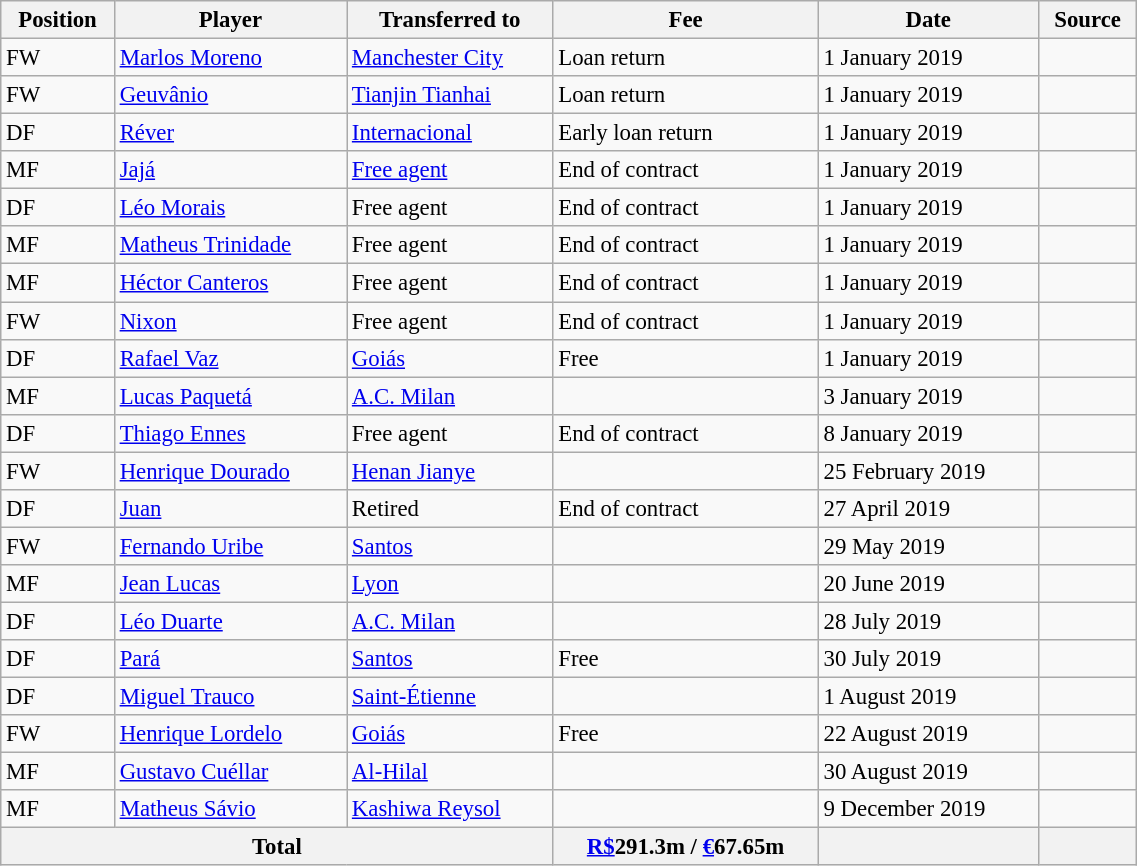<table class="wikitable" width="60%" style="text-align:center; font-size:95%; text-align:left">
<tr>
<th>Position</th>
<th>Player</th>
<th>Transferred to</th>
<th data-sort-type="number">Fee</th>
<th>Date</th>
<th>Source</th>
</tr>
<tr>
<td>FW</td>
<td> <a href='#'>Marlos Moreno</a></td>
<td> <a href='#'>Manchester City</a></td>
<td>Loan return</td>
<td>1 January 2019</td>
<td align="center"></td>
</tr>
<tr>
<td>FW</td>
<td> <a href='#'>Geuvânio</a></td>
<td> <a href='#'>Tianjin Tianhai</a></td>
<td>Loan return</td>
<td>1 January 2019</td>
<td align="center"></td>
</tr>
<tr>
<td>DF</td>
<td> <a href='#'>Réver</a></td>
<td> <a href='#'>Internacional</a></td>
<td>Early loan return</td>
<td>1 January 2019</td>
<td align="center"></td>
</tr>
<tr>
<td>MF</td>
<td> <a href='#'>Jajá</a></td>
<td><a href='#'>Free agent</a></td>
<td>End of contract</td>
<td>1 January 2019</td>
<td></td>
</tr>
<tr>
<td>DF</td>
<td> <a href='#'>Léo Morais</a></td>
<td>Free agent</td>
<td>End of contract</td>
<td>1 January 2019</td>
<td></td>
</tr>
<tr>
<td>MF</td>
<td> <a href='#'>Matheus Trinidade</a></td>
<td>Free agent</td>
<td>End of contract</td>
<td>1 January 2019</td>
<td></td>
</tr>
<tr>
<td>MF</td>
<td> <a href='#'>Héctor Canteros</a></td>
<td>Free agent</td>
<td>End of contract</td>
<td>1 January 2019</td>
<td></td>
</tr>
<tr>
<td>FW</td>
<td> <a href='#'>Nixon</a></td>
<td>Free agent</td>
<td>End of contract</td>
<td>1 January 2019</td>
<td></td>
</tr>
<tr>
<td>DF</td>
<td> <a href='#'>Rafael Vaz</a></td>
<td> <a href='#'>Goiás</a></td>
<td>Free</td>
<td>1 January 2019</td>
<td align="center"></td>
</tr>
<tr>
<td>MF</td>
<td> <a href='#'>Lucas Paquetá</a></td>
<td> <a href='#'>A.C. Milan</a></td>
<td></td>
<td>3 January 2019</td>
<td align="center"></td>
</tr>
<tr>
<td>DF</td>
<td> <a href='#'>Thiago Ennes</a></td>
<td>Free agent</td>
<td>End of contract</td>
<td>8 January 2019</td>
<td align="center"></td>
</tr>
<tr>
<td>FW</td>
<td> <a href='#'>Henrique Dourado</a></td>
<td> <a href='#'>Henan Jianye</a></td>
<td></td>
<td>25 February 2019</td>
<td align="center"></td>
</tr>
<tr>
<td>DF</td>
<td> <a href='#'>Juan</a></td>
<td>Retired</td>
<td>End of contract</td>
<td>27 April 2019</td>
<td align="center"></td>
</tr>
<tr>
<td>FW</td>
<td> <a href='#'>Fernando Uribe</a></td>
<td> <a href='#'>Santos</a></td>
<td></td>
<td>29 May 2019</td>
<td align="center"></td>
</tr>
<tr>
<td>MF</td>
<td> <a href='#'>Jean Lucas</a></td>
<td> <a href='#'>Lyon</a></td>
<td></td>
<td>20 June 2019</td>
<td align="center"></td>
</tr>
<tr>
<td>DF</td>
<td> <a href='#'>Léo Duarte</a></td>
<td> <a href='#'>A.C. Milan</a></td>
<td></td>
<td>28 July 2019</td>
<td align="center"></td>
</tr>
<tr>
<td>DF</td>
<td> <a href='#'>Pará</a></td>
<td> <a href='#'>Santos</a></td>
<td>Free</td>
<td>30 July 2019</td>
<td align="center"></td>
</tr>
<tr>
<td>DF</td>
<td> <a href='#'>Miguel Trauco</a></td>
<td> <a href='#'>Saint-Étienne</a></td>
<td></td>
<td>1 August 2019</td>
<td align="center"></td>
</tr>
<tr>
<td>FW</td>
<td> <a href='#'>Henrique Lordelo</a></td>
<td> <a href='#'>Goiás</a></td>
<td>Free</td>
<td>22 August 2019</td>
<td align="center"></td>
</tr>
<tr>
<td>MF</td>
<td> <a href='#'>Gustavo Cuéllar</a></td>
<td> <a href='#'>Al-Hilal</a></td>
<td></td>
<td>30 August 2019</td>
<td align="center"></td>
</tr>
<tr>
<td>MF</td>
<td> <a href='#'>Matheus Sávio</a></td>
<td> <a href='#'>Kashiwa Reysol</a></td>
<td></td>
<td>9 December 2019</td>
<td align="center"></td>
</tr>
<tr>
<th colspan="3">Total</th>
<th><a href='#'>R$</a>291.3m / <a href='#'>€</a>67.65m</th>
<th></th>
<th></th>
</tr>
</table>
